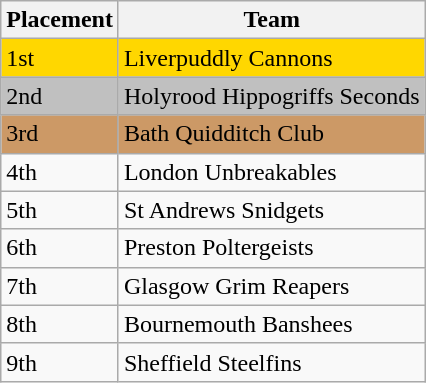<table class="wikitable">
<tr>
<th>Placement</th>
<th>Team</th>
</tr>
<tr>
<td style="background: gold;">1st</td>
<td style="background: gold;">Liverpuddly Cannons</td>
</tr>
<tr>
<td style="background: silver;">2nd</td>
<td style="background: silver;">Holyrood Hippogriffs Seconds</td>
</tr>
<tr>
<td style="background: #CC9966;">3rd</td>
<td style="background: #CC9966;">Bath Quidditch Club</td>
</tr>
<tr>
<td>4th</td>
<td>London Unbreakables</td>
</tr>
<tr>
<td>5th</td>
<td>St Andrews Snidgets</td>
</tr>
<tr>
<td>6th</td>
<td>Preston Poltergeists</td>
</tr>
<tr>
<td>7th</td>
<td>Glasgow Grim Reapers</td>
</tr>
<tr>
<td>8th</td>
<td>Bournemouth Banshees</td>
</tr>
<tr>
<td>9th</td>
<td>Sheffield Steelfins</td>
</tr>
</table>
